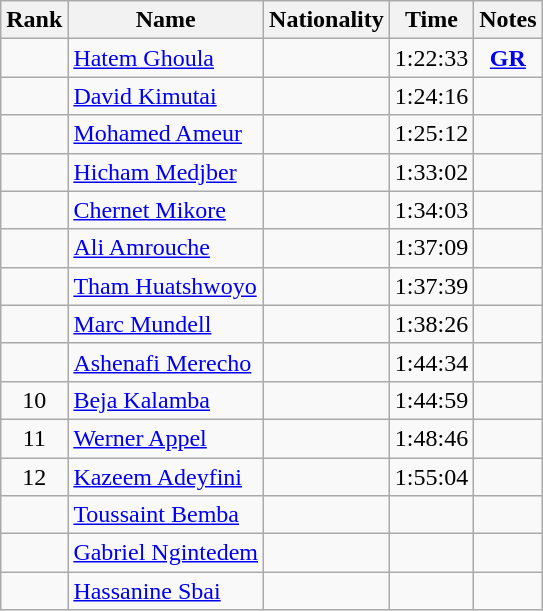<table class="wikitable sortable" style="text-align:center">
<tr>
<th>Rank</th>
<th>Name</th>
<th>Nationality</th>
<th>Time</th>
<th>Notes</th>
</tr>
<tr>
<td></td>
<td align=left><a href='#'>Hatem Ghoula</a></td>
<td align=left></td>
<td>1:22:33</td>
<td><strong><a href='#'>GR</a></strong></td>
</tr>
<tr>
<td></td>
<td align=left><a href='#'>David Kimutai</a></td>
<td align=left></td>
<td>1:24:16</td>
<td></td>
</tr>
<tr>
<td></td>
<td align=left><a href='#'>Mohamed Ameur</a></td>
<td align=left></td>
<td>1:25:12</td>
<td></td>
</tr>
<tr>
<td></td>
<td align=left><a href='#'>Hicham Medjber</a></td>
<td align=left></td>
<td>1:33:02</td>
<td></td>
</tr>
<tr>
<td></td>
<td align=left><a href='#'>Chernet Mikore</a></td>
<td align=left></td>
<td>1:34:03</td>
<td></td>
</tr>
<tr>
<td></td>
<td align=left><a href='#'>Ali Amrouche</a></td>
<td align=left></td>
<td>1:37:09</td>
<td></td>
</tr>
<tr>
<td></td>
<td align=left><a href='#'>Tham Huatshwoyo</a></td>
<td align=left></td>
<td>1:37:39</td>
<td></td>
</tr>
<tr>
<td></td>
<td align=left><a href='#'>Marc Mundell</a></td>
<td align=left></td>
<td>1:38:26</td>
<td></td>
</tr>
<tr>
<td></td>
<td align=left><a href='#'>Ashenafi Merecho</a></td>
<td align=left></td>
<td>1:44:34</td>
<td></td>
</tr>
<tr>
<td>10</td>
<td align=left><a href='#'>Beja Kalamba</a></td>
<td align=left></td>
<td>1:44:59</td>
<td></td>
</tr>
<tr>
<td>11</td>
<td align=left><a href='#'>Werner Appel</a></td>
<td align=left></td>
<td>1:48:46</td>
<td></td>
</tr>
<tr>
<td>12</td>
<td align=left><a href='#'>Kazeem Adeyfini</a></td>
<td align=left></td>
<td>1:55:04</td>
<td></td>
</tr>
<tr>
<td></td>
<td align=left><a href='#'>Toussaint Bemba</a></td>
<td align=left></td>
<td></td>
<td></td>
</tr>
<tr>
<td></td>
<td align=left><a href='#'>Gabriel Ngintedem</a></td>
<td align=left></td>
<td></td>
<td></td>
</tr>
<tr>
<td></td>
<td align=left><a href='#'>Hassanine Sbai</a></td>
<td align=left></td>
<td></td>
<td></td>
</tr>
</table>
